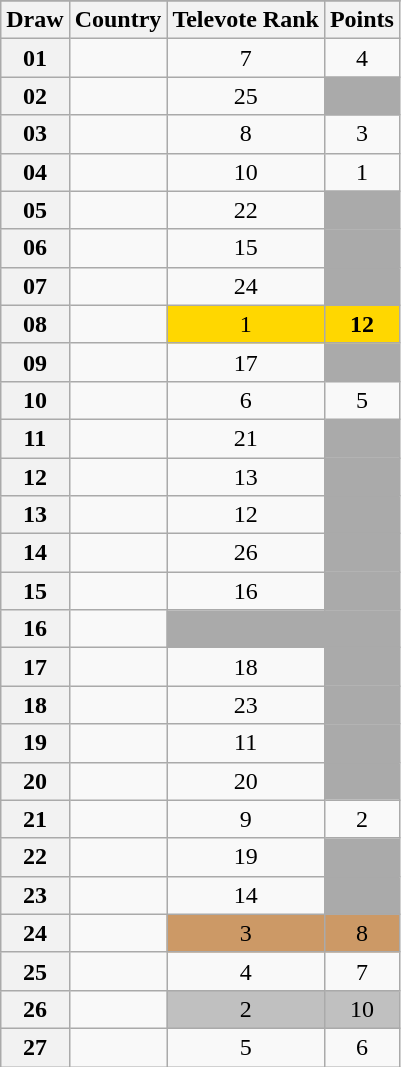<table class="sortable wikitable collapsible plainrowheaders" style="text-align:center;">
<tr>
</tr>
<tr>
<th scope="col">Draw</th>
<th scope="col">Country</th>
<th scope="col">Televote Rank</th>
<th scope="col">Points</th>
</tr>
<tr>
<th scope="row" style="text-align:center;">01</th>
<td style="text-align:left;"></td>
<td>7</td>
<td>4</td>
</tr>
<tr>
<th scope="row" style="text-align:center;">02</th>
<td style="text-align:left;"></td>
<td>25</td>
<td style="background:#AAAAAA;"></td>
</tr>
<tr>
<th scope="row" style="text-align:center;">03</th>
<td style="text-align:left;"></td>
<td>8</td>
<td>3</td>
</tr>
<tr>
<th scope="row" style="text-align:center;">04</th>
<td style="text-align:left;"></td>
<td>10</td>
<td>1</td>
</tr>
<tr>
<th scope="row" style="text-align:center;">05</th>
<td style="text-align:left;"></td>
<td>22</td>
<td style="background:#AAAAAA;"></td>
</tr>
<tr>
<th scope="row" style="text-align:center;">06</th>
<td style="text-align:left;"></td>
<td>15</td>
<td style="background:#AAAAAA;"></td>
</tr>
<tr>
<th scope="row" style="text-align:center;">07</th>
<td style="text-align:left;"></td>
<td>24</td>
<td style="background:#AAAAAA;"></td>
</tr>
<tr>
<th scope="row" style="text-align:center;">08</th>
<td style="text-align:left;"></td>
<td style="background:gold;">1</td>
<td style="background:gold;"><strong>12</strong></td>
</tr>
<tr>
<th scope="row" style="text-align:center;">09</th>
<td style="text-align:left;"></td>
<td>17</td>
<td style="background:#AAAAAA;"></td>
</tr>
<tr>
<th scope="row" style="text-align:center;">10</th>
<td style="text-align:left;"></td>
<td>6</td>
<td>5</td>
</tr>
<tr>
<th scope="row" style="text-align:center;">11</th>
<td style="text-align:left;"></td>
<td>21</td>
<td style="background:#AAAAAA;"></td>
</tr>
<tr>
<th scope="row" style="text-align:center;">12</th>
<td style="text-align:left;"></td>
<td>13</td>
<td style="background:#AAAAAA;"></td>
</tr>
<tr>
<th scope="row" style="text-align:center;">13</th>
<td style="text-align:left;"></td>
<td>12</td>
<td style="background:#AAAAAA;"></td>
</tr>
<tr>
<th scope="row" style="text-align:center;">14</th>
<td style="text-align:left;"></td>
<td>26</td>
<td style="background:#AAAAAA;"></td>
</tr>
<tr>
<th scope="row" style="text-align:center;">15</th>
<td style="text-align:left;"></td>
<td>16</td>
<td style="background:#AAAAAA;"></td>
</tr>
<tr class="sortbottom">
<th scope="row" style="text-align:center;">16</th>
<td style="text-align:left;"></td>
<td style="background:#AAAAAA;"></td>
<td style="background:#AAAAAA;"></td>
</tr>
<tr>
<th scope="row" style="text-align:center;">17</th>
<td style="text-align:left;"></td>
<td>18</td>
<td style="background:#AAAAAA;"></td>
</tr>
<tr>
<th scope="row" style="text-align:center;">18</th>
<td style="text-align:left;"></td>
<td>23</td>
<td style="background:#AAAAAA;"></td>
</tr>
<tr>
<th scope="row" style="text-align:center;">19</th>
<td style="text-align:left;"></td>
<td>11</td>
<td style="background:#AAAAAA;"></td>
</tr>
<tr>
<th scope="row" style="text-align:center;">20</th>
<td style="text-align:left;"></td>
<td>20</td>
<td style="background:#AAAAAA;"></td>
</tr>
<tr>
<th scope="row" style="text-align:center;">21</th>
<td style="text-align:left;"></td>
<td>9</td>
<td>2</td>
</tr>
<tr>
<th scope="row" style="text-align:center;">22</th>
<td style="text-align:left;"></td>
<td>19</td>
<td style="background:#AAAAAA;"></td>
</tr>
<tr>
<th scope="row" style="text-align:center;">23</th>
<td style="text-align:left;"></td>
<td>14</td>
<td style="background:#AAAAAA;"></td>
</tr>
<tr>
<th scope="row" style="text-align:center;">24</th>
<td style="text-align:left;"></td>
<td style="background:#CC9966;">3</td>
<td style="background:#CC9966;">8</td>
</tr>
<tr>
<th scope="row" style="text-align:center;">25</th>
<td style="text-align:left;"></td>
<td>4</td>
<td>7</td>
</tr>
<tr>
<th scope="row" style="text-align:center;">26</th>
<td style="text-align:left;"></td>
<td style="background:silver;">2</td>
<td style="background:silver;">10</td>
</tr>
<tr>
<th scope="row" style="text-align:center;">27</th>
<td style="text-align:left;"></td>
<td>5</td>
<td>6</td>
</tr>
</table>
